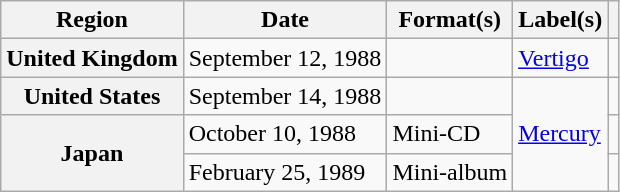<table class="wikitable plainrowheaders">
<tr>
<th scope="col">Region</th>
<th scope="col">Date</th>
<th scope="col">Format(s)</th>
<th scope="col">Label(s)</th>
<th scope="col"></th>
</tr>
<tr>
<th scope="row">United Kingdom</th>
<td>September 12, 1988</td>
<td></td>
<td><a href='#'>Vertigo</a></td>
<td></td>
</tr>
<tr>
<th scope="row">United States</th>
<td>September 14, 1988</td>
<td></td>
<td rowspan="3"><a href='#'>Mercury</a></td>
<td></td>
</tr>
<tr>
<th scope="row" rowspan="2">Japan</th>
<td>October 10, 1988</td>
<td>Mini-CD</td>
<td></td>
</tr>
<tr>
<td>February 25, 1989</td>
<td>Mini-album</td>
<td></td>
</tr>
</table>
